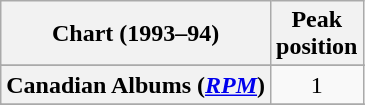<table class="wikitable sortable plainrowheaders">
<tr>
<th>Chart (1993–94)</th>
<th>Peak<br> position</th>
</tr>
<tr>
</tr>
<tr>
</tr>
<tr>
<th scope="row">Canadian Albums (<em><a href='#'>RPM</a></em>)</th>
<td align=center>1</td>
</tr>
<tr>
</tr>
<tr>
</tr>
<tr>
</tr>
<tr>
</tr>
<tr>
</tr>
<tr>
</tr>
<tr>
</tr>
<tr>
</tr>
<tr>
</tr>
<tr>
</tr>
</table>
